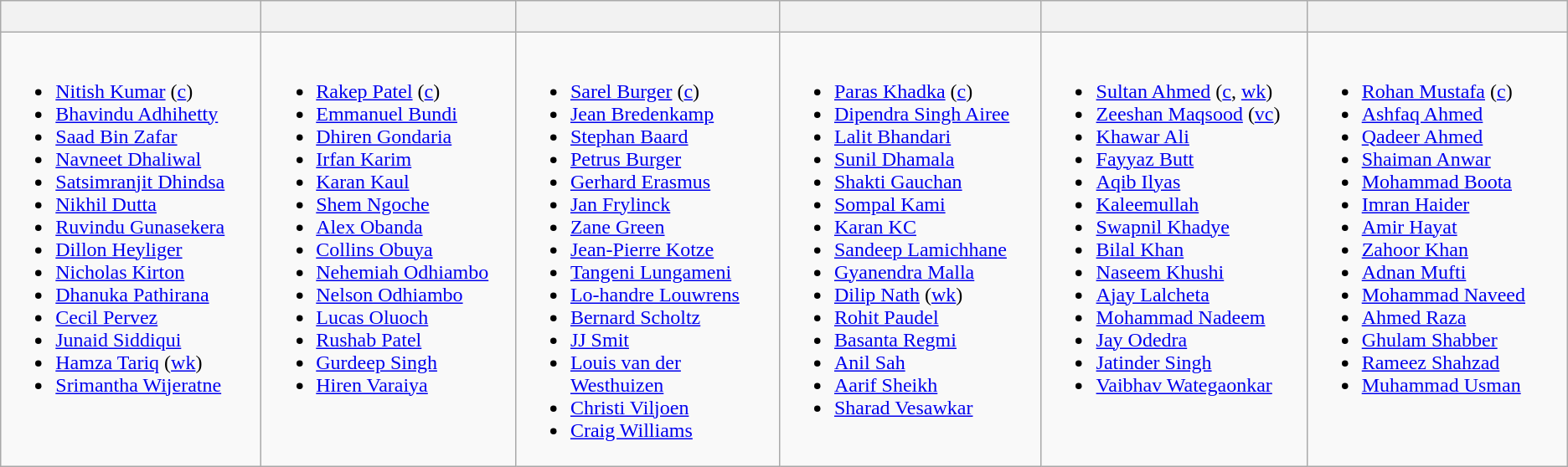<table class="wikitable">
<tr>
<th width=330><br><small></small></th>
<th width=330><br><small></small></th>
<th width=330><br><small></small></th>
<th width=330><br><small></small></th>
<th width=330><br><small></small></th>
<th width=330><br><small></small></th>
</tr>
<tr>
<td valign=top><br><ul><li><a href='#'>Nitish Kumar</a> (<a href='#'>c</a>)</li><li><a href='#'>Bhavindu Adhihetty</a></li><li><a href='#'>Saad Bin Zafar</a></li><li><a href='#'>Navneet Dhaliwal</a></li><li><a href='#'>Satsimranjit Dhindsa</a></li><li><a href='#'>Nikhil Dutta</a></li><li><a href='#'>Ruvindu Gunasekera</a></li><li><a href='#'>Dillon Heyliger</a></li><li><a href='#'>Nicholas Kirton</a></li><li><a href='#'>Dhanuka Pathirana</a></li><li><a href='#'>Cecil Pervez</a></li><li><a href='#'>Junaid Siddiqui</a></li><li><a href='#'>Hamza Tariq</a> (<a href='#'>wk</a>)</li><li><a href='#'>Srimantha Wijeratne</a></li></ul></td>
<td valign=top><br><ul><li><a href='#'>Rakep Patel</a> (<a href='#'>c</a>)</li><li><a href='#'>Emmanuel Bundi</a></li><li><a href='#'>Dhiren Gondaria</a></li><li><a href='#'>Irfan Karim</a></li><li><a href='#'>Karan Kaul</a></li><li><a href='#'>Shem Ngoche</a></li><li><a href='#'>Alex Obanda</a></li><li><a href='#'>Collins Obuya</a></li><li><a href='#'>Nehemiah Odhiambo</a></li><li><a href='#'>Nelson Odhiambo</a></li><li><a href='#'>Lucas Oluoch</a></li><li><a href='#'>Rushab Patel</a></li><li><a href='#'>Gurdeep Singh</a></li><li><a href='#'>Hiren Varaiya</a></li></ul></td>
<td valign=top><br><ul><li><a href='#'>Sarel Burger</a> (<a href='#'>c</a>)</li><li><a href='#'>Jean Bredenkamp</a></li><li><a href='#'>Stephan Baard</a></li><li><a href='#'>Petrus Burger</a></li><li><a href='#'>Gerhard Erasmus</a></li><li><a href='#'>Jan Frylinck</a></li><li><a href='#'>Zane Green</a></li><li><a href='#'>Jean-Pierre Kotze</a></li><li><a href='#'>Tangeni Lungameni</a></li><li><a href='#'>Lo-handre Louwrens</a></li><li><a href='#'>Bernard Scholtz</a></li><li><a href='#'>JJ Smit</a></li><li><a href='#'>Louis van der Westhuizen</a></li><li><a href='#'>Christi Viljoen</a></li><li><a href='#'>Craig Williams</a></li></ul></td>
<td valign=top><br><ul><li><a href='#'>Paras Khadka</a> (<a href='#'>c</a>)</li><li><a href='#'>Dipendra Singh Airee</a></li><li><a href='#'>Lalit Bhandari</a></li><li><a href='#'>Sunil Dhamala</a></li><li><a href='#'>Shakti Gauchan</a></li><li><a href='#'>Sompal Kami</a></li><li><a href='#'>Karan KC</a></li><li><a href='#'>Sandeep Lamichhane</a></li><li><a href='#'>Gyanendra Malla</a></li><li><a href='#'>Dilip Nath</a> (<a href='#'>wk</a>)</li><li><a href='#'>Rohit Paudel</a></li><li><a href='#'>Basanta Regmi</a></li><li><a href='#'>Anil Sah</a></li><li><a href='#'>Aarif Sheikh</a></li><li><a href='#'>Sharad Vesawkar</a></li></ul></td>
<td valign=top><br><ul><li><a href='#'>Sultan Ahmed</a> (<a href='#'>c</a>, <a href='#'>wk</a>)</li><li><a href='#'>Zeeshan Maqsood</a> (<a href='#'>vc</a>)</li><li><a href='#'>Khawar Ali</a></li><li><a href='#'>Fayyaz Butt</a></li><li><a href='#'>Aqib Ilyas</a></li><li><a href='#'>Kaleemullah</a></li><li><a href='#'>Swapnil Khadye</a></li><li><a href='#'>Bilal Khan</a></li><li><a href='#'>Naseem Khushi</a></li><li><a href='#'>Ajay Lalcheta</a></li><li><a href='#'>Mohammad Nadeem</a></li><li><a href='#'>Jay Odedra</a></li><li><a href='#'>Jatinder Singh</a></li><li><a href='#'>Vaibhav Wategaonkar</a></li></ul></td>
<td valign=top><br><ul><li><a href='#'>Rohan Mustafa</a> (<a href='#'>c</a>)</li><li><a href='#'>Ashfaq Ahmed</a></li><li><a href='#'>Qadeer Ahmed</a></li><li><a href='#'>Shaiman Anwar</a></li><li><a href='#'>Mohammad Boota</a></li><li><a href='#'>Imran Haider</a></li><li><a href='#'>Amir Hayat</a></li><li><a href='#'>Zahoor Khan</a></li><li><a href='#'>Adnan Mufti</a></li><li><a href='#'>Mohammad Naveed</a></li><li><a href='#'>Ahmed Raza</a></li><li><a href='#'>Ghulam Shabber</a></li><li><a href='#'>Rameez Shahzad</a></li><li><a href='#'>Muhammad Usman</a></li></ul></td>
</tr>
</table>
